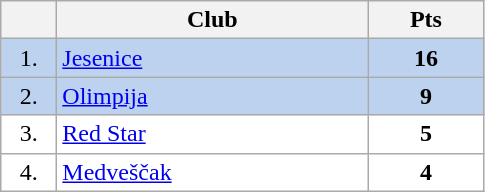<table class="wikitable">
<tr>
<th width="30"></th>
<th width="200">Club</th>
<th width="70">Pts</th>
</tr>
<tr bgcolor="#BCD2EE" align="center">
<td>1.</td>
<td align="left"><a href='#'>Jesenice</a></td>
<td><strong>16</strong></td>
</tr>
<tr bgcolor="#BCD2EE" align="center">
<td>2.</td>
<td align="left"><a href='#'>Olimpija</a></td>
<td><strong>9</strong></td>
</tr>
<tr bgcolor="#FFFFFF" align="center">
<td>3.</td>
<td align="left"><a href='#'>Red Star</a></td>
<td><strong>5</strong></td>
</tr>
<tr bgcolor="#FFFFFF" align="center">
<td>4.</td>
<td align="left"><a href='#'>Medveščak</a></td>
<td><strong>4</strong></td>
</tr>
</table>
